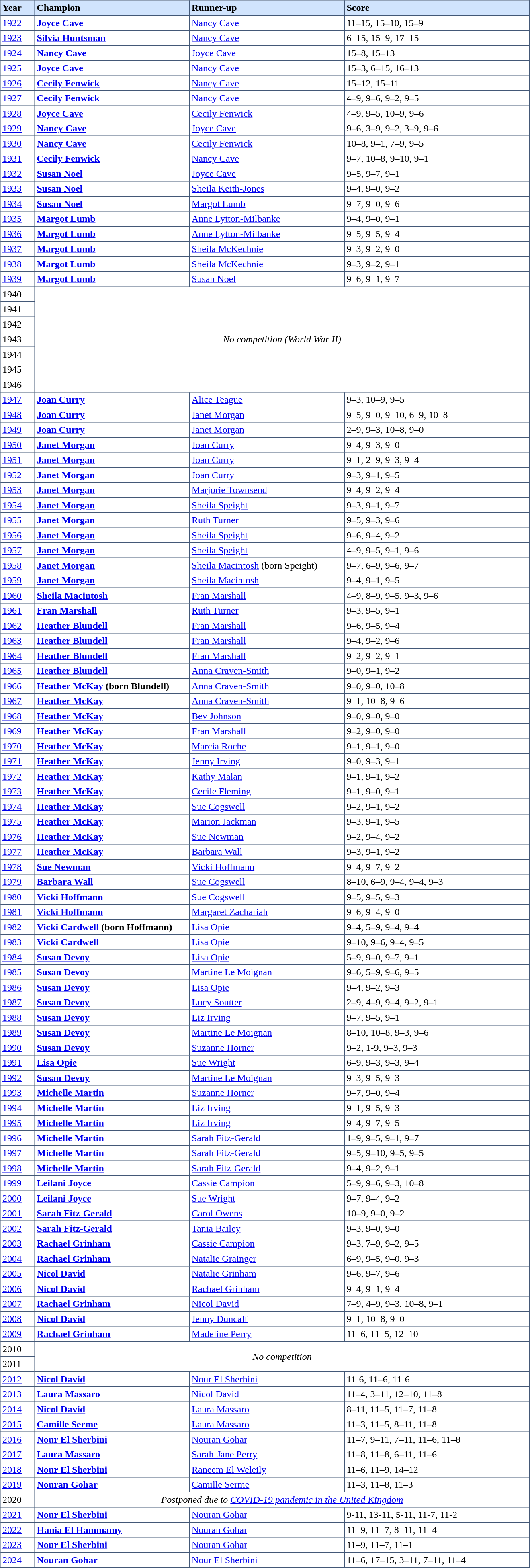<table cellpadding="3" cellspacing="4" border="1" style="border:#435877 solid 1px; border-collapse: collapse;">
<tr bgcolor="#d1e4fd">
<td width="50"><strong>Year</strong></td>
<td width="250"><strong>Champion</strong></td>
<td width="250"><strong>Runner-up</strong></td>
<td width="300"><strong>Score</strong></td>
</tr>
<tr>
<td><a href='#'>1922</a></td>
<td> <strong><a href='#'>Joyce Cave</a></strong></td>
<td> <a href='#'>Nancy Cave</a></td>
<td>11–15, 15–10, 15–9</td>
</tr>
<tr>
<td><a href='#'>1923</a></td>
<td> <strong><a href='#'>Silvia Huntsman</a></strong></td>
<td> <a href='#'>Nancy Cave</a></td>
<td>6–15, 15–9, 17–15</td>
</tr>
<tr>
<td><a href='#'>1924</a></td>
<td> <strong><a href='#'>Nancy Cave</a></strong></td>
<td> <a href='#'>Joyce Cave</a></td>
<td>15–8, 15–13</td>
</tr>
<tr>
<td><a href='#'>1925</a></td>
<td> <strong><a href='#'>Joyce Cave</a></strong></td>
<td> <a href='#'>Nancy Cave</a></td>
<td>15–3, 6–15, 16–13</td>
</tr>
<tr>
<td><a href='#'>1926</a></td>
<td> <strong><a href='#'>Cecily Fenwick</a></strong></td>
<td> <a href='#'>Nancy Cave</a></td>
<td>15–12, 15–11</td>
</tr>
<tr>
<td><a href='#'>1927</a></td>
<td> <strong><a href='#'>Cecily Fenwick</a></strong></td>
<td> <a href='#'>Nancy Cave</a></td>
<td>4–9, 9–6, 9–2, 9–5</td>
</tr>
<tr>
<td><a href='#'>1928</a></td>
<td> <strong><a href='#'>Joyce Cave</a></strong></td>
<td> <a href='#'>Cecily Fenwick</a></td>
<td>4–9, 9–5, 10–9, 9–6</td>
</tr>
<tr>
<td><a href='#'>1929</a></td>
<td> <strong><a href='#'>Nancy Cave</a></strong></td>
<td> <a href='#'>Joyce Cave</a></td>
<td>9–6, 3–9, 9–2, 3–9, 9–6</td>
</tr>
<tr>
<td><a href='#'>1930</a></td>
<td> <strong><a href='#'>Nancy Cave</a></strong></td>
<td> <a href='#'>Cecily Fenwick</a></td>
<td>10–8, 9–1, 7–9, 9–5</td>
</tr>
<tr>
<td><a href='#'>1931</a></td>
<td> <strong><a href='#'>Cecily Fenwick</a></strong></td>
<td> <a href='#'>Nancy Cave</a></td>
<td>9–7, 10–8, 9–10, 9–1</td>
</tr>
<tr>
<td><a href='#'>1932</a></td>
<td> <strong><a href='#'>Susan Noel</a></strong></td>
<td> <a href='#'>Joyce Cave</a></td>
<td>9–5, 9–7, 9–1</td>
</tr>
<tr>
<td><a href='#'>1933</a></td>
<td> <strong><a href='#'>Susan Noel</a></strong></td>
<td> <a href='#'>Sheila Keith-Jones</a></td>
<td>9–4, 9–0, 9–2</td>
</tr>
<tr>
<td><a href='#'>1934</a></td>
<td> <strong><a href='#'>Susan Noel</a></strong></td>
<td> <a href='#'>Margot Lumb</a></td>
<td>9–7, 9–0, 9–6</td>
</tr>
<tr>
<td><a href='#'>1935</a></td>
<td> <strong><a href='#'>Margot Lumb</a></strong></td>
<td> <a href='#'>Anne Lytton-Milbanke</a></td>
<td>9–4, 9–0, 9–1</td>
</tr>
<tr>
<td><a href='#'>1936</a></td>
<td> <strong><a href='#'>Margot Lumb</a></strong></td>
<td> <a href='#'>Anne Lytton-Milbanke</a></td>
<td>9–5, 9–5, 9–4</td>
</tr>
<tr>
<td><a href='#'>1937</a></td>
<td> <strong><a href='#'>Margot Lumb</a></strong></td>
<td> <a href='#'>Sheila McKechnie</a></td>
<td>9–3, 9–2, 9–0</td>
</tr>
<tr>
<td><a href='#'>1938</a></td>
<td> <strong><a href='#'>Margot Lumb</a></strong></td>
<td> <a href='#'>Sheila McKechnie</a></td>
<td>9–3, 9–2, 9–1</td>
</tr>
<tr>
<td><a href='#'>1939</a></td>
<td> <strong><a href='#'>Margot Lumb</a></strong></td>
<td> <a href='#'>Susan Noel</a></td>
<td>9–6, 9–1, 9–7</td>
</tr>
<tr>
<td>1940</td>
<td rowspan=7 colspan=3 align="center"><em>No competition (World War II)</em></td>
</tr>
<tr>
<td>1941</td>
</tr>
<tr>
<td>1942</td>
</tr>
<tr>
<td>1943</td>
</tr>
<tr>
<td>1944</td>
</tr>
<tr>
<td>1945</td>
</tr>
<tr>
<td>1946</td>
</tr>
<tr>
<td><a href='#'>1947</a></td>
<td> <strong><a href='#'>Joan Curry</a></strong></td>
<td> <a href='#'>Alice Teague</a></td>
<td>9–3, 10–9, 9–5</td>
</tr>
<tr>
<td><a href='#'>1948</a></td>
<td> <strong><a href='#'>Joan Curry</a></strong></td>
<td> <a href='#'>Janet Morgan</a></td>
<td>9–5, 9–0, 9–10, 6–9, 10–8</td>
</tr>
<tr>
<td><a href='#'>1949</a></td>
<td> <strong><a href='#'>Joan Curry</a></strong></td>
<td> <a href='#'>Janet Morgan</a></td>
<td>2–9, 9–3, 10–8, 9–0</td>
</tr>
<tr>
<td><a href='#'>1950</a></td>
<td> <strong><a href='#'>Janet Morgan</a></strong></td>
<td> <a href='#'>Joan Curry</a></td>
<td>9–4, 9–3, 9–0</td>
</tr>
<tr>
<td><a href='#'>1951</a></td>
<td> <strong><a href='#'>Janet Morgan</a></strong></td>
<td> <a href='#'>Joan Curry</a></td>
<td>9–1, 2–9, 9–3, 9–4</td>
</tr>
<tr>
<td><a href='#'>1952</a></td>
<td> <strong><a href='#'>Janet Morgan</a></strong></td>
<td> <a href='#'>Joan Curry</a></td>
<td>9–3, 9–1, 9–5</td>
</tr>
<tr>
<td><a href='#'>1953</a></td>
<td> <strong><a href='#'>Janet Morgan</a></strong></td>
<td> <a href='#'>Marjorie Townsend</a></td>
<td>9–4, 9–2, 9–4</td>
</tr>
<tr>
<td><a href='#'>1954</a></td>
<td> <strong><a href='#'>Janet Morgan</a></strong></td>
<td> <a href='#'>Sheila Speight</a></td>
<td>9–3, 9–1, 9–7</td>
</tr>
<tr>
<td><a href='#'>1955</a></td>
<td> <strong><a href='#'>Janet Morgan</a></strong></td>
<td> <a href='#'>Ruth Turner</a></td>
<td>9–5, 9–3, 9–6</td>
</tr>
<tr>
<td><a href='#'>1956</a></td>
<td> <strong><a href='#'>Janet Morgan</a></strong></td>
<td> <a href='#'>Sheila Speight</a></td>
<td>9–6, 9–4, 9–2</td>
</tr>
<tr>
<td><a href='#'>1957</a></td>
<td> <strong><a href='#'>Janet Morgan</a></strong></td>
<td> <a href='#'>Sheila Speight</a></td>
<td>4–9, 9–5, 9–1, 9–6</td>
</tr>
<tr>
<td><a href='#'>1958</a></td>
<td> <strong><a href='#'>Janet Morgan</a></strong></td>
<td> <a href='#'>Sheila Macintosh</a> (born Speight)</td>
<td>9–7, 6–9, 9–6, 9–7</td>
</tr>
<tr>
<td><a href='#'>1959</a></td>
<td> <strong><a href='#'>Janet Morgan</a></strong></td>
<td> <a href='#'>Sheila Macintosh</a></td>
<td>9–4, 9–1, 9–5</td>
</tr>
<tr>
<td><a href='#'>1960</a></td>
<td> <strong><a href='#'>Sheila Macintosh</a></strong></td>
<td> <a href='#'>Fran Marshall</a></td>
<td>4–9, 8–9, 9–5, 9–3, 9–6</td>
</tr>
<tr>
<td><a href='#'>1961</a></td>
<td> <strong><a href='#'>Fran Marshall</a></strong></td>
<td> <a href='#'>Ruth Turner</a></td>
<td>9–3, 9–5, 9–1</td>
</tr>
<tr>
<td><a href='#'>1962</a></td>
<td> <strong><a href='#'>Heather Blundell</a></strong></td>
<td> <a href='#'>Fran Marshall</a></td>
<td>9–6, 9–5, 9–4</td>
</tr>
<tr>
<td><a href='#'>1963</a></td>
<td> <strong><a href='#'>Heather Blundell</a></strong></td>
<td> <a href='#'>Fran Marshall</a></td>
<td>9–4, 9–2, 9–6</td>
</tr>
<tr>
<td><a href='#'>1964</a></td>
<td> <strong><a href='#'>Heather Blundell</a></strong></td>
<td> <a href='#'>Fran Marshall</a></td>
<td>9–2, 9–2, 9–1</td>
</tr>
<tr>
<td><a href='#'>1965</a></td>
<td> <strong><a href='#'>Heather Blundell</a></strong></td>
<td> <a href='#'>Anna Craven-Smith</a></td>
<td>9–0, 9–1, 9–2</td>
</tr>
<tr>
<td><a href='#'>1966</a></td>
<td> <strong><a href='#'>Heather McKay</a> (born Blundell)</strong></td>
<td> <a href='#'>Anna Craven-Smith</a></td>
<td>9–0, 9–0, 10–8</td>
</tr>
<tr>
<td><a href='#'>1967</a></td>
<td> <strong><a href='#'>Heather McKay</a></strong></td>
<td> <a href='#'>Anna Craven-Smith</a></td>
<td>9–1, 10–8, 9–6</td>
</tr>
<tr>
<td><a href='#'>1968</a></td>
<td> <strong><a href='#'>Heather McKay</a></strong></td>
<td> <a href='#'>Bev Johnson</a></td>
<td>9–0, 9–0, 9–0</td>
</tr>
<tr>
<td><a href='#'>1969</a></td>
<td> <strong><a href='#'>Heather McKay</a></strong></td>
<td> <a href='#'>Fran Marshall</a></td>
<td>9–2, 9–0, 9–0</td>
</tr>
<tr>
<td><a href='#'>1970</a></td>
<td> <strong><a href='#'>Heather McKay</a></strong></td>
<td> <a href='#'>Marcia Roche</a></td>
<td>9–1, 9–1, 9–0</td>
</tr>
<tr>
<td><a href='#'>1971</a></td>
<td> <strong><a href='#'>Heather McKay</a></strong></td>
<td> <a href='#'>Jenny Irving</a></td>
<td>9–0, 9–3, 9–1</td>
</tr>
<tr>
<td><a href='#'>1972</a></td>
<td> <strong><a href='#'>Heather McKay</a></strong></td>
<td> <a href='#'>Kathy Malan</a></td>
<td>9–1, 9–1, 9–2</td>
</tr>
<tr>
<td><a href='#'>1973</a></td>
<td> <strong><a href='#'>Heather McKay</a></strong></td>
<td> <a href='#'>Cecile Fleming</a></td>
<td>9–1, 9–0, 9–1</td>
</tr>
<tr>
<td><a href='#'>1974</a></td>
<td> <strong><a href='#'>Heather McKay</a></strong></td>
<td> <a href='#'>Sue Cogswell</a></td>
<td>9–2, 9–1, 9–2</td>
</tr>
<tr>
<td><a href='#'>1975</a></td>
<td> <strong><a href='#'>Heather McKay</a></strong></td>
<td> <a href='#'>Marion Jackman</a></td>
<td>9–3, 9–1, 9–5</td>
</tr>
<tr>
<td><a href='#'>1976</a></td>
<td> <strong><a href='#'>Heather McKay</a></strong></td>
<td> <a href='#'>Sue Newman</a></td>
<td>9–2, 9–4, 9–2</td>
</tr>
<tr>
<td><a href='#'>1977</a></td>
<td> <strong><a href='#'>Heather McKay</a></strong></td>
<td> <a href='#'>Barbara Wall</a></td>
<td>9–3, 9–1, 9–2</td>
</tr>
<tr>
<td><a href='#'>1978</a></td>
<td> <strong><a href='#'>Sue Newman</a></strong></td>
<td> <a href='#'>Vicki Hoffmann</a></td>
<td>9–4, 9–7, 9–2</td>
</tr>
<tr>
<td><a href='#'>1979</a></td>
<td> <strong><a href='#'>Barbara Wall</a></strong></td>
<td> <a href='#'>Sue Cogswell</a></td>
<td>8–10, 6–9, 9–4, 9–4, 9–3</td>
</tr>
<tr>
<td><a href='#'>1980</a></td>
<td> <strong><a href='#'>Vicki Hoffmann</a></strong></td>
<td> <a href='#'>Sue Cogswell</a></td>
<td>9–5, 9–5, 9–3</td>
</tr>
<tr>
<td><a href='#'>1981</a></td>
<td> <strong><a href='#'>Vicki Hoffmann</a></strong></td>
<td> <a href='#'>Margaret Zachariah</a></td>
<td>9–6, 9–4, 9–0</td>
</tr>
<tr>
<td><a href='#'>1982</a></td>
<td> <strong><a href='#'>Vicki Cardwell</a> (born Hoffmann)</strong></td>
<td> <a href='#'>Lisa Opie</a></td>
<td>9–4, 5–9, 9–4, 9–4</td>
</tr>
<tr>
<td><a href='#'>1983</a></td>
<td> <strong><a href='#'>Vicki Cardwell</a></strong></td>
<td> <a href='#'>Lisa Opie</a></td>
<td>9–10, 9–6, 9–4, 9–5</td>
</tr>
<tr>
<td><a href='#'>1984</a></td>
<td> <strong><a href='#'>Susan Devoy</a></strong></td>
<td> <a href='#'>Lisa Opie</a></td>
<td>5–9, 9–0, 9–7, 9–1</td>
</tr>
<tr>
<td><a href='#'>1985</a></td>
<td> <strong><a href='#'>Susan Devoy</a></strong></td>
<td> <a href='#'>Martine Le Moignan</a></td>
<td>9–6, 5–9, 9–6, 9–5</td>
</tr>
<tr>
<td><a href='#'>1986</a></td>
<td> <strong><a href='#'>Susan Devoy</a></strong></td>
<td> <a href='#'>Lisa Opie</a></td>
<td>9–4, 9–2, 9–3</td>
</tr>
<tr>
<td><a href='#'>1987</a></td>
<td> <strong><a href='#'>Susan Devoy</a></strong></td>
<td> <a href='#'>Lucy Soutter</a></td>
<td>2–9, 4–9, 9–4, 9–2, 9–1</td>
</tr>
<tr>
<td><a href='#'>1988</a></td>
<td> <strong><a href='#'>Susan Devoy</a></strong></td>
<td> <a href='#'>Liz Irving</a></td>
<td>9–7, 9–5, 9–1</td>
</tr>
<tr>
<td><a href='#'>1989</a></td>
<td> <strong><a href='#'>Susan Devoy</a></strong></td>
<td> <a href='#'>Martine Le Moignan</a></td>
<td>8–10, 10–8, 9–3, 9–6</td>
</tr>
<tr>
<td><a href='#'>1990</a></td>
<td> <strong><a href='#'>Susan Devoy</a></strong></td>
<td> <a href='#'>Suzanne Horner</a></td>
<td>9–2, 1-9, 9–3, 9–3</td>
</tr>
<tr>
<td><a href='#'>1991</a></td>
<td> <strong><a href='#'>Lisa Opie</a></strong></td>
<td> <a href='#'>Sue Wright</a></td>
<td>6–9, 9–3, 9–3, 9–4</td>
</tr>
<tr>
<td><a href='#'>1992</a></td>
<td> <strong><a href='#'>Susan Devoy</a></strong></td>
<td> <a href='#'>Martine Le Moignan</a></td>
<td>9–3, 9–5, 9–3</td>
</tr>
<tr>
<td><a href='#'>1993</a></td>
<td> <strong><a href='#'>Michelle Martin</a></strong></td>
<td> <a href='#'>Suzanne Horner</a></td>
<td>9–7, 9–0, 9–4</td>
</tr>
<tr>
<td><a href='#'>1994</a></td>
<td> <strong><a href='#'>Michelle Martin</a></strong></td>
<td> <a href='#'>Liz Irving</a></td>
<td>9–1, 9–5, 9–3</td>
</tr>
<tr>
<td><a href='#'>1995</a></td>
<td> <strong><a href='#'>Michelle Martin</a></strong></td>
<td> <a href='#'>Liz Irving</a></td>
<td>9–4, 9–7, 9–5</td>
</tr>
<tr>
<td><a href='#'>1996</a></td>
<td> <strong><a href='#'>Michelle Martin</a></strong></td>
<td> <a href='#'>Sarah Fitz-Gerald</a></td>
<td>1–9, 9–5, 9–1, 9–7</td>
</tr>
<tr>
<td><a href='#'>1997</a></td>
<td> <strong><a href='#'>Michelle Martin</a></strong></td>
<td> <a href='#'>Sarah Fitz-Gerald</a></td>
<td>9–5, 9–10, 9–5, 9–5</td>
</tr>
<tr>
<td><a href='#'>1998</a></td>
<td> <strong><a href='#'>Michelle Martin</a></strong></td>
<td> <a href='#'>Sarah Fitz-Gerald</a></td>
<td>9–4, 9–2, 9–1</td>
</tr>
<tr>
<td><a href='#'>1999</a></td>
<td> <strong><a href='#'>Leilani Joyce</a></strong></td>
<td> <a href='#'>Cassie Campion</a></td>
<td>5–9, 9–6, 9–3, 10–8</td>
</tr>
<tr>
<td><a href='#'>2000</a></td>
<td> <strong><a href='#'>Leilani Joyce</a></strong></td>
<td> <a href='#'>Sue Wright</a></td>
<td>9–7, 9–4, 9–2</td>
</tr>
<tr>
<td><a href='#'>2001</a></td>
<td> <strong><a href='#'>Sarah Fitz-Gerald</a></strong></td>
<td> <a href='#'>Carol Owens</a></td>
<td>10–9, 9–0, 9–2</td>
</tr>
<tr>
<td><a href='#'>2002</a></td>
<td> <strong><a href='#'>Sarah Fitz-Gerald</a></strong></td>
<td> <a href='#'>Tania Bailey</a></td>
<td>9–3, 9–0, 9–0</td>
</tr>
<tr>
<td><a href='#'>2003</a></td>
<td> <strong><a href='#'>Rachael Grinham</a></strong></td>
<td> <a href='#'>Cassie Campion</a></td>
<td>9–3, 7–9, 9–2, 9–5</td>
</tr>
<tr>
<td><a href='#'>2004</a></td>
<td> <strong><a href='#'>Rachael Grinham</a></strong></td>
<td> <a href='#'>Natalie Grainger</a></td>
<td>6–9, 9–5, 9–0, 9–3</td>
</tr>
<tr>
<td><a href='#'>2005</a></td>
<td> <strong><a href='#'>Nicol David</a></strong></td>
<td> <a href='#'>Natalie Grinham</a></td>
<td>9–6, 9–7, 9–6</td>
</tr>
<tr>
<td><a href='#'>2006</a></td>
<td> <strong><a href='#'>Nicol David</a></strong></td>
<td> <a href='#'>Rachael Grinham</a></td>
<td>9–4, 9–1, 9–4</td>
</tr>
<tr>
<td><a href='#'>2007</a></td>
<td> <strong><a href='#'>Rachael Grinham</a></strong></td>
<td> <a href='#'>Nicol David</a></td>
<td>7–9, 4–9, 9–3, 10–8, 9–1</td>
</tr>
<tr>
<td><a href='#'>2008</a></td>
<td> <strong><a href='#'>Nicol David</a></strong></td>
<td> <a href='#'>Jenny Duncalf</a></td>
<td>9–1, 10–8, 9–0</td>
</tr>
<tr>
<td><a href='#'>2009</a></td>
<td> <strong><a href='#'>Rachael Grinham</a></strong></td>
<td> <a href='#'>Madeline Perry</a></td>
<td>11–6, 11–5, 12–10</td>
</tr>
<tr>
<td>2010</td>
<td rowspan=2 colspan=3 align="center"><em>No competition</em></td>
</tr>
<tr>
<td>2011</td>
</tr>
<tr>
<td><a href='#'>2012</a></td>
<td> <strong><a href='#'>Nicol David</a></strong></td>
<td> <a href='#'>Nour El Sherbini</a></td>
<td>11-6, 11–6, 11-6</td>
</tr>
<tr>
<td><a href='#'>2013</a></td>
<td> <strong><a href='#'>Laura Massaro</a></strong></td>
<td> <a href='#'>Nicol David</a></td>
<td>11–4, 3–11, 12–10, 11–8</td>
</tr>
<tr>
<td><a href='#'>2014</a></td>
<td> <strong><a href='#'>Nicol David</a></strong></td>
<td> <a href='#'>Laura Massaro</a></td>
<td>8–11, 11–5, 11–7, 11–8</td>
</tr>
<tr>
<td><a href='#'>2015</a></td>
<td> <strong><a href='#'>Camille Serme</a></strong></td>
<td> <a href='#'>Laura Massaro</a></td>
<td>11–3, 11–5, 8–11, 11–8</td>
</tr>
<tr>
<td><a href='#'>2016</a></td>
<td> <strong><a href='#'>Nour El Sherbini</a></strong></td>
<td> <a href='#'>Nouran Gohar</a></td>
<td>11–7, 9–11, 7–11, 11–6, 11–8</td>
</tr>
<tr>
<td><a href='#'>2017</a></td>
<td> <strong><a href='#'>Laura Massaro</a></strong></td>
<td> <a href='#'>Sarah-Jane Perry</a></td>
<td>11–8, 11–8, 6–11, 11–6</td>
</tr>
<tr>
<td><a href='#'>2018</a></td>
<td> <strong><a href='#'>Nour El Sherbini</a></strong></td>
<td> <a href='#'>Raneem El Weleily</a></td>
<td>11–6, 11–9, 14–12</td>
</tr>
<tr>
<td><a href='#'>2019</a></td>
<td> <strong><a href='#'>Nouran Gohar</a></strong></td>
<td> <a href='#'>Camille Serme</a></td>
<td>11–3, 11–8, 11–3</td>
</tr>
<tr>
<td>2020</td>
<td rowspan=1 colspan=3 align="center"><em>Postponed due to <a href='#'>COVID-19 pandemic in the United Kingdom</a></em></td>
</tr>
<tr>
<td><a href='#'>2021</a></td>
<td> <strong><a href='#'>Nour El Sherbini</a></strong></td>
<td> <a href='#'>Nouran Gohar</a></td>
<td>9-11, 13-11, 5-11, 11-7, 11-2</td>
</tr>
<tr>
<td><a href='#'>2022</a></td>
<td> <strong><a href='#'>Hania El Hammamy</a></strong></td>
<td> <a href='#'>Nouran Gohar</a></td>
<td>11–9, 11–7, 8–11, 11–4</td>
</tr>
<tr>
<td><a href='#'>2023</a></td>
<td> <strong><a href='#'>Nour El Sherbini</a></strong></td>
<td> <a href='#'>Nouran Gohar</a></td>
<td>11–9, 11–7, 11–1</td>
</tr>
<tr>
<td><a href='#'>2024</a></td>
<td> <strong><a href='#'>Nouran Gohar</a></strong></td>
<td> <a href='#'>Nour El Sherbini</a></td>
<td>11–6, 17–15, 3–11, 7–11, 11–4</td>
</tr>
</table>
